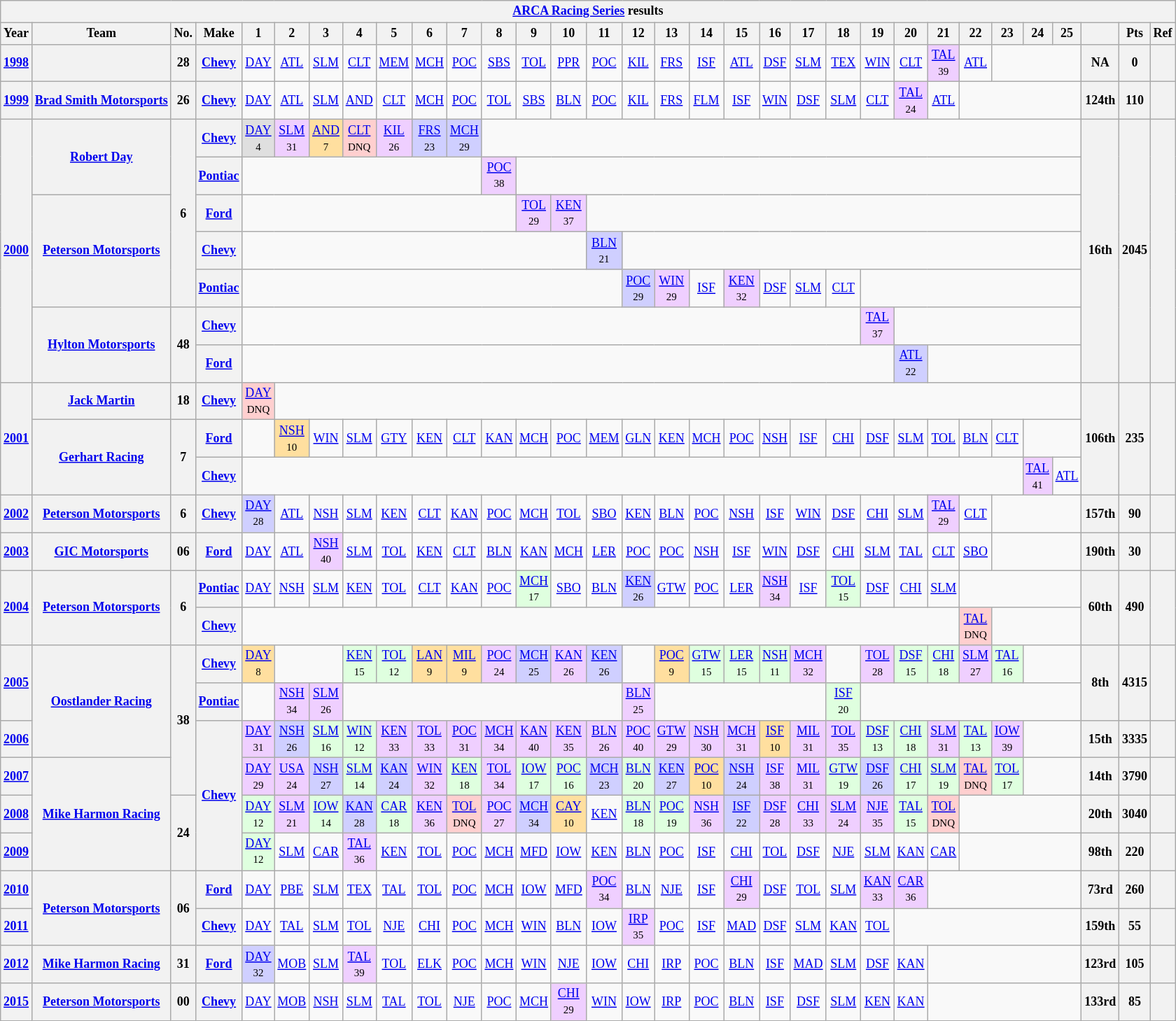<table class="wikitable" style="text-align:center; font-size:75%">
<tr>
<th colspan=45><a href='#'>ARCA Racing Series</a> results</th>
</tr>
<tr>
<th>Year</th>
<th>Team</th>
<th>No.</th>
<th>Make</th>
<th>1</th>
<th>2</th>
<th>3</th>
<th>4</th>
<th>5</th>
<th>6</th>
<th>7</th>
<th>8</th>
<th>9</th>
<th>10</th>
<th>11</th>
<th>12</th>
<th>13</th>
<th>14</th>
<th>15</th>
<th>16</th>
<th>17</th>
<th>18</th>
<th>19</th>
<th>20</th>
<th>21</th>
<th>22</th>
<th>23</th>
<th>24</th>
<th>25</th>
<th></th>
<th>Pts</th>
<th>Ref</th>
</tr>
<tr>
<th><a href='#'>1998</a></th>
<th></th>
<th>28</th>
<th><a href='#'>Chevy</a></th>
<td><a href='#'>DAY</a></td>
<td><a href='#'>ATL</a></td>
<td><a href='#'>SLM</a></td>
<td><a href='#'>CLT</a></td>
<td><a href='#'>MEM</a></td>
<td><a href='#'>MCH</a></td>
<td><a href='#'>POC</a></td>
<td><a href='#'>SBS</a></td>
<td><a href='#'>TOL</a></td>
<td><a href='#'>PPR</a></td>
<td><a href='#'>POC</a></td>
<td><a href='#'>KIL</a></td>
<td><a href='#'>FRS</a></td>
<td><a href='#'>ISF</a></td>
<td><a href='#'>ATL</a></td>
<td><a href='#'>DSF</a></td>
<td><a href='#'>SLM</a></td>
<td><a href='#'>TEX</a></td>
<td><a href='#'>WIN</a></td>
<td><a href='#'>CLT</a></td>
<td style="background:#EFCFFF;"><a href='#'>TAL</a><br><small>39</small></td>
<td><a href='#'>ATL</a></td>
<td colspan=3></td>
<th>NA</th>
<th>0</th>
<th></th>
</tr>
<tr>
<th><a href='#'>1999</a></th>
<th><a href='#'>Brad Smith Motorsports</a></th>
<th>26</th>
<th><a href='#'>Chevy</a></th>
<td><a href='#'>DAY</a></td>
<td><a href='#'>ATL</a></td>
<td><a href='#'>SLM</a></td>
<td><a href='#'>AND</a></td>
<td><a href='#'>CLT</a></td>
<td><a href='#'>MCH</a></td>
<td><a href='#'>POC</a></td>
<td><a href='#'>TOL</a></td>
<td><a href='#'>SBS</a></td>
<td><a href='#'>BLN</a></td>
<td><a href='#'>POC</a></td>
<td><a href='#'>KIL</a></td>
<td><a href='#'>FRS</a></td>
<td><a href='#'>FLM</a></td>
<td><a href='#'>ISF</a></td>
<td><a href='#'>WIN</a></td>
<td><a href='#'>DSF</a></td>
<td><a href='#'>SLM</a></td>
<td><a href='#'>CLT</a></td>
<td style="background:#EFCFFF;"><a href='#'>TAL</a><br><small>24</small></td>
<td><a href='#'>ATL</a></td>
<td colspan=4></td>
<th>124th</th>
<th>110</th>
<th></th>
</tr>
<tr>
<th rowspan=7><a href='#'>2000</a></th>
<th rowspan=2><a href='#'>Robert Day</a></th>
<th rowspan=5>6</th>
<th><a href='#'>Chevy</a></th>
<td style="background:#DFDFDF;"><a href='#'>DAY</a><br><small>4</small></td>
<td style="background:#EFCFFF;"><a href='#'>SLM</a><br><small>31</small></td>
<td style="background:#FFDF9F;"><a href='#'>AND</a><br><small>7</small></td>
<td style="background:#FFCFCF;"><a href='#'>CLT</a><br><small>DNQ</small></td>
<td style="background:#EFCFFF;"><a href='#'>KIL</a><br><small>26</small></td>
<td style="background:#CFCFFF;"><a href='#'>FRS</a><br><small>23</small></td>
<td style="background:#CFCFFF;"><a href='#'>MCH</a><br><small>29</small></td>
<td colspan=18></td>
<th rowspan=7>16th</th>
<th rowspan=7>2045</th>
<th rowspan=7></th>
</tr>
<tr>
<th><a href='#'>Pontiac</a></th>
<td colspan=7></td>
<td style="background:#EFCFFF;"><a href='#'>POC</a><br><small>38</small></td>
<td colspan=17></td>
</tr>
<tr>
<th rowspan=3><a href='#'>Peterson Motorsports</a></th>
<th><a href='#'>Ford</a></th>
<td colspan=8></td>
<td style="background:#EFCFFF;"><a href='#'>TOL</a><br><small>29</small></td>
<td style="background:#EFCFFF;"><a href='#'>KEN</a><br><small>37</small></td>
<td colspan=15></td>
</tr>
<tr>
<th><a href='#'>Chevy</a></th>
<td colspan=10></td>
<td style="background:#CFCFFF;"><a href='#'>BLN</a><br><small>21</small></td>
<td colspan=14></td>
</tr>
<tr>
<th><a href='#'>Pontiac</a></th>
<td colspan=11></td>
<td style="background:#CFCFFF;"><a href='#'>POC</a><br><small>29</small></td>
<td style="background:#EFCFFF;"><a href='#'>WIN</a><br><small>29</small></td>
<td><a href='#'>ISF</a></td>
<td style="background:#EFCFFF;"><a href='#'>KEN</a><br><small>32</small></td>
<td><a href='#'>DSF</a></td>
<td><a href='#'>SLM</a></td>
<td><a href='#'>CLT</a></td>
<td colspan=7></td>
</tr>
<tr>
<th rowspan=2><a href='#'>Hylton Motorsports</a></th>
<th rowspan=2>48</th>
<th><a href='#'>Chevy</a></th>
<td colspan=18></td>
<td style="background:#EFCFFF;"><a href='#'>TAL</a><br><small>37</small></td>
<td colspan=6></td>
</tr>
<tr>
<th><a href='#'>Ford</a></th>
<td colspan=19></td>
<td style="background:#CFCFFF;"><a href='#'>ATL</a><br><small>22</small></td>
<td colspan=5></td>
</tr>
<tr>
<th rowspan=3><a href='#'>2001</a></th>
<th><a href='#'>Jack Martin</a></th>
<th>18</th>
<th><a href='#'>Chevy</a></th>
<td style="background:#FFCFCF;"><a href='#'>DAY</a><br><small>DNQ</small></td>
<td colspan=24></td>
<th rowspan=3>106th</th>
<th rowspan=3>235</th>
<th rowspan=3></th>
</tr>
<tr>
<th rowspan=2><a href='#'>Gerhart Racing</a></th>
<th rowspan=2>7</th>
<th><a href='#'>Ford</a></th>
<td></td>
<td style="background:#FFDF9F;"><a href='#'>NSH</a><br><small>10</small></td>
<td><a href='#'>WIN</a></td>
<td><a href='#'>SLM</a></td>
<td><a href='#'>GTY</a></td>
<td><a href='#'>KEN</a></td>
<td><a href='#'>CLT</a></td>
<td><a href='#'>KAN</a></td>
<td><a href='#'>MCH</a></td>
<td><a href='#'>POC</a></td>
<td><a href='#'>MEM</a></td>
<td><a href='#'>GLN</a></td>
<td><a href='#'>KEN</a></td>
<td><a href='#'>MCH</a></td>
<td><a href='#'>POC</a></td>
<td><a href='#'>NSH</a></td>
<td><a href='#'>ISF</a></td>
<td><a href='#'>CHI</a></td>
<td><a href='#'>DSF</a></td>
<td><a href='#'>SLM</a></td>
<td><a href='#'>TOL</a></td>
<td><a href='#'>BLN</a></td>
<td><a href='#'>CLT</a></td>
<td colspan=2></td>
</tr>
<tr>
<th><a href='#'>Chevy</a></th>
<td colspan=23></td>
<td style="background:#EFCFFF;"><a href='#'>TAL</a><br><small>41</small></td>
<td><a href='#'>ATL</a></td>
</tr>
<tr>
<th><a href='#'>2002</a></th>
<th><a href='#'>Peterson Motorsports</a></th>
<th>6</th>
<th><a href='#'>Chevy</a></th>
<td style="background:#CFCFFF;"><a href='#'>DAY</a><br><small>28</small></td>
<td><a href='#'>ATL</a></td>
<td><a href='#'>NSH</a></td>
<td><a href='#'>SLM</a></td>
<td><a href='#'>KEN</a></td>
<td><a href='#'>CLT</a></td>
<td><a href='#'>KAN</a></td>
<td><a href='#'>POC</a></td>
<td><a href='#'>MCH</a></td>
<td><a href='#'>TOL</a></td>
<td><a href='#'>SBO</a></td>
<td><a href='#'>KEN</a></td>
<td><a href='#'>BLN</a></td>
<td><a href='#'>POC</a></td>
<td><a href='#'>NSH</a></td>
<td><a href='#'>ISF</a></td>
<td><a href='#'>WIN</a></td>
<td><a href='#'>DSF</a></td>
<td><a href='#'>CHI</a></td>
<td><a href='#'>SLM</a></td>
<td style="background:#EFCFFF;"><a href='#'>TAL</a><br><small>29</small></td>
<td><a href='#'>CLT</a></td>
<td colspan=3></td>
<th>157th</th>
<th>90</th>
<th></th>
</tr>
<tr>
<th><a href='#'>2003</a></th>
<th><a href='#'>GIC Motorsports</a></th>
<th>06</th>
<th><a href='#'>Ford</a></th>
<td><a href='#'>DAY</a></td>
<td><a href='#'>ATL</a></td>
<td style="background:#EFCFFF;"><a href='#'>NSH</a><br><small>40</small></td>
<td><a href='#'>SLM</a></td>
<td><a href='#'>TOL</a></td>
<td><a href='#'>KEN</a></td>
<td><a href='#'>CLT</a></td>
<td><a href='#'>BLN</a></td>
<td><a href='#'>KAN</a></td>
<td><a href='#'>MCH</a></td>
<td><a href='#'>LER</a></td>
<td><a href='#'>POC</a></td>
<td><a href='#'>POC</a></td>
<td><a href='#'>NSH</a></td>
<td><a href='#'>ISF</a></td>
<td><a href='#'>WIN</a></td>
<td><a href='#'>DSF</a></td>
<td><a href='#'>CHI</a></td>
<td><a href='#'>SLM</a></td>
<td><a href='#'>TAL</a></td>
<td><a href='#'>CLT</a></td>
<td><a href='#'>SBO</a></td>
<td colspan=3></td>
<th>190th</th>
<th>30</th>
<th></th>
</tr>
<tr>
<th rowspan=2><a href='#'>2004</a></th>
<th rowspan=2><a href='#'>Peterson Motorsports</a></th>
<th rowspan=2>6</th>
<th><a href='#'>Pontiac</a></th>
<td><a href='#'>DAY</a></td>
<td><a href='#'>NSH</a></td>
<td><a href='#'>SLM</a></td>
<td><a href='#'>KEN</a></td>
<td><a href='#'>TOL</a></td>
<td><a href='#'>CLT</a></td>
<td><a href='#'>KAN</a></td>
<td><a href='#'>POC</a></td>
<td style="background:#DFFFDF;"><a href='#'>MCH</a><br><small>17</small></td>
<td><a href='#'>SBO</a></td>
<td><a href='#'>BLN</a></td>
<td style="background:#CFCFFF;"><a href='#'>KEN</a><br><small>26</small></td>
<td><a href='#'>GTW</a></td>
<td><a href='#'>POC</a></td>
<td><a href='#'>LER</a></td>
<td style="background:#EFCFFF;"><a href='#'>NSH</a><br><small>34</small></td>
<td><a href='#'>ISF</a></td>
<td style="background:#DFFFDF;"><a href='#'>TOL</a><br><small>15</small></td>
<td><a href='#'>DSF</a></td>
<td><a href='#'>CHI</a></td>
<td><a href='#'>SLM</a></td>
<td colspan=4></td>
<th rowspan=2>60th</th>
<th rowspan=2>490</th>
<th rowspan=2></th>
</tr>
<tr>
<th><a href='#'>Chevy</a></th>
<td colspan=21></td>
<td style="background:#FFCFCF;"><a href='#'>TAL</a><br><small>DNQ</small></td>
<td colspan=3></td>
</tr>
<tr>
<th rowspan=2><a href='#'>2005</a></th>
<th rowspan=3><a href='#'>Oostlander Racing</a></th>
<th rowspan=4>38</th>
<th><a href='#'>Chevy</a></th>
<td style="background:#FFDF9F;"><a href='#'>DAY</a><br><small>8</small></td>
<td colspan=2></td>
<td style="background:#DFFFDF;"><a href='#'>KEN</a><br><small>15</small></td>
<td style="background:#DFFFDF;"><a href='#'>TOL</a><br><small>12</small></td>
<td style="background:#FFDF9F;"><a href='#'>LAN</a><br><small>9</small></td>
<td style="background:#FFDF9F;"><a href='#'>MIL</a><br><small>9</small></td>
<td style="background:#EFCFFF;"><a href='#'>POC</a><br><small>24</small></td>
<td style="background:#CFCFFF;"><a href='#'>MCH</a><br><small>25</small></td>
<td style="background:#EFCFFF;"><a href='#'>KAN</a><br><small>26</small></td>
<td style="background:#CFCFFF;"><a href='#'>KEN</a><br><small>26</small></td>
<td></td>
<td style="background:#FFDF9F;"><a href='#'>POC</a><br><small>9</small></td>
<td style="background:#DFFFDF;"><a href='#'>GTW</a><br><small>15</small></td>
<td style="background:#DFFFDF;"><a href='#'>LER</a><br><small>15</small></td>
<td style="background:#DFFFDF;"><a href='#'>NSH</a><br><small>11</small></td>
<td style="background:#EFCFFF;"><a href='#'>MCH</a><br><small>32</small></td>
<td></td>
<td style="background:#EFCFFF;"><a href='#'>TOL</a><br><small>28</small></td>
<td style="background:#DFFFDF;"><a href='#'>DSF</a><br><small>15</small></td>
<td style="background:#DFFFDF;"><a href='#'>CHI</a><br><small>18</small></td>
<td style="background:#EFCFFF;"><a href='#'>SLM</a><br><small>27</small></td>
<td style="background:#DFFFDF;"><a href='#'>TAL</a><br><small>16</small></td>
<td colspan=2></td>
<th rowspan=2>8th</th>
<th rowspan=2>4315</th>
<th rowspan=2></th>
</tr>
<tr>
<th><a href='#'>Pontiac</a></th>
<td></td>
<td style="background:#EFCFFF;"><a href='#'>NSH</a><br><small>34</small></td>
<td style="background:#EFCFFF;"><a href='#'>SLM</a><br><small>26</small></td>
<td colspan=8></td>
<td style="background:#EFCFFF;"><a href='#'>BLN</a><br><small>25</small></td>
<td colspan=5></td>
<td style="background:#DFFFDF;"><a href='#'>ISF</a><br><small>20</small></td>
<td colspan=7></td>
</tr>
<tr>
<th><a href='#'>2006</a></th>
<th rowspan=4><a href='#'>Chevy</a></th>
<td style="background:#EFCFFF;"><a href='#'>DAY</a><br><small>31</small></td>
<td style="background:#CFCFFF;"><a href='#'>NSH</a><br><small>26</small></td>
<td style="background:#DFFFDF;"><a href='#'>SLM</a><br><small>16</small></td>
<td style="background:#DFFFDF;"><a href='#'>WIN</a><br><small>12</small></td>
<td style="background:#EFCFFF;"><a href='#'>KEN</a><br><small>33</small></td>
<td style="background:#EFCFFF;"><a href='#'>TOL</a><br><small>33</small></td>
<td style="background:#EFCFFF;"><a href='#'>POC</a><br><small>31</small></td>
<td style="background:#EFCFFF;"><a href='#'>MCH</a><br><small>34</small></td>
<td style="background:#EFCFFF;"><a href='#'>KAN</a><br><small>40</small></td>
<td style="background:#EFCFFF;"><a href='#'>KEN</a><br><small>35</small></td>
<td style="background:#EFCFFF;"><a href='#'>BLN</a><br><small>26</small></td>
<td style="background:#EFCFFF;"><a href='#'>POC</a><br><small>40</small></td>
<td style="background:#EFCFFF;"><a href='#'>GTW</a><br><small>29</small></td>
<td style="background:#EFCFFF;"><a href='#'>NSH</a><br><small>30</small></td>
<td style="background:#EFCFFF;"><a href='#'>MCH</a><br><small>31</small></td>
<td style="background:#FFDF9F;"><a href='#'>ISF</a><br><small>10</small></td>
<td style="background:#EFCFFF;"><a href='#'>MIL</a><br><small>31</small></td>
<td style="background:#EFCFFF;"><a href='#'>TOL</a><br><small>35</small></td>
<td style="background:#DFFFDF;"><a href='#'>DSF</a><br><small>13</small></td>
<td style="background:#DFFFDF;"><a href='#'>CHI</a><br><small>18</small></td>
<td style="background:#EFCFFF;"><a href='#'>SLM</a><br><small>31</small></td>
<td style="background:#DFFFDF;"><a href='#'>TAL</a><br><small>13</small></td>
<td style="background:#EFCFFF;"><a href='#'>IOW</a><br><small>39</small></td>
<td colspan=2></td>
<th>15th</th>
<th>3335</th>
<th></th>
</tr>
<tr>
<th><a href='#'>2007</a></th>
<th rowspan=3><a href='#'>Mike Harmon Racing</a></th>
<td style="background:#EFCFFF;"><a href='#'>DAY</a><br><small>29</small></td>
<td style="background:#EFCFFF;"><a href='#'>USA</a><br><small>24</small></td>
<td style="background:#CFCFFF;"><a href='#'>NSH</a><br><small>27</small></td>
<td style="background:#DFFFDF;"><a href='#'>SLM</a><br><small>14</small></td>
<td style="background:#CFCFFF;"><a href='#'>KAN</a><br><small>24</small></td>
<td style="background:#EFCFFF;"><a href='#'>WIN</a><br><small>32</small></td>
<td style="background:#DFFFDF;"><a href='#'>KEN</a><br><small>18</small></td>
<td style="background:#EFCFFF;"><a href='#'>TOL</a><br><small>34</small></td>
<td style="background:#DFFFDF;"><a href='#'>IOW</a><br><small>17</small></td>
<td style="background:#DFFFDF;"><a href='#'>POC</a><br><small>16</small></td>
<td style="background:#CFCFFF;"><a href='#'>MCH</a><br><small>23</small></td>
<td style="background:#DFFFDF;"><a href='#'>BLN</a><br><small>20</small></td>
<td style="background:#CFCFFF;"><a href='#'>KEN</a><br><small>27</small></td>
<td style="background:#FFDF9F;"><a href='#'>POC</a><br><small>10</small></td>
<td style="background:#CFCFFF;"><a href='#'>NSH</a><br><small>24</small></td>
<td style="background:#EFCFFF;"><a href='#'>ISF</a><br><small>38</small></td>
<td style="background:#EFCFFF;"><a href='#'>MIL</a><br><small>31</small></td>
<td style="background:#DFFFDF;"><a href='#'>GTW</a><br><small>19</small></td>
<td style="background:#CFCFFF;"><a href='#'>DSF</a><br><small>26</small></td>
<td style="background:#DFFFDF;"><a href='#'>CHI</a><br><small>17</small></td>
<td style="background:#DFFFDF;"><a href='#'>SLM</a><br><small>19</small></td>
<td style="background:#FFCFCF;"><a href='#'>TAL</a><br><small>DNQ</small></td>
<td style="background:#DFFFDF;"><a href='#'>TOL</a><br><small>17</small></td>
<td colspan=2></td>
<th>14th</th>
<th>3790</th>
<th></th>
</tr>
<tr>
<th><a href='#'>2008</a></th>
<th rowspan=2>24</th>
<td style="background:#DFFFDF;"><a href='#'>DAY</a><br><small>12</small></td>
<td style="background:#EFCFFF;"><a href='#'>SLM</a><br><small>21</small></td>
<td style="background:#DFFFDF;"><a href='#'>IOW</a><br><small>14</small></td>
<td style="background:#CFCFFF;"><a href='#'>KAN</a><br><small>28</small></td>
<td style="background:#DFFFDF;"><a href='#'>CAR</a><br><small>18</small></td>
<td style="background:#EFCFFF;"><a href='#'>KEN</a><br><small>36</small></td>
<td style="background:#FFCFCF;"><a href='#'>TOL</a><br><small>DNQ</small></td>
<td style="background:#EFCFFF;"><a href='#'>POC</a><br><small>27</small></td>
<td style="background:#CFCFFF;"><a href='#'>MCH</a><br><small>34</small></td>
<td style="background:#FFDF9F;"><a href='#'>CAY</a><br><small>10</small></td>
<td><a href='#'>KEN</a></td>
<td style="background:#DFFFDF;"><a href='#'>BLN</a><br><small>18</small></td>
<td style="background:#DFFFDF;"><a href='#'>POC</a><br><small>19</small></td>
<td style="background:#EFCFFF;"><a href='#'>NSH</a><br><small>36</small></td>
<td style="background:#CFCFFF;"><a href='#'>ISF</a><br><small>22</small></td>
<td style="background:#EFCFFF;"><a href='#'>DSF</a><br><small>28</small></td>
<td style="background:#EFCFFF;"><a href='#'>CHI</a><br><small>33</small></td>
<td style="background:#EFCFFF;"><a href='#'>SLM</a><br><small>24</small></td>
<td style="background:#EFCFFF;"><a href='#'>NJE</a><br><small>35</small></td>
<td style="background:#DFFFDF;"><a href='#'>TAL</a><br><small>15</small></td>
<td style="background:#FFCFCF;"><a href='#'>TOL</a><br><small>DNQ</small></td>
<td colspan=4></td>
<th>20th</th>
<th>3040</th>
<th></th>
</tr>
<tr>
<th><a href='#'>2009</a></th>
<td style="background:#DFFFDF;"><a href='#'>DAY</a><br><small>12</small></td>
<td><a href='#'>SLM</a></td>
<td><a href='#'>CAR</a></td>
<td style="background:#EFCFFF;"><a href='#'>TAL</a><br><small>36</small></td>
<td><a href='#'>KEN</a></td>
<td><a href='#'>TOL</a></td>
<td><a href='#'>POC</a></td>
<td><a href='#'>MCH</a></td>
<td><a href='#'>MFD</a></td>
<td><a href='#'>IOW</a></td>
<td><a href='#'>KEN</a></td>
<td><a href='#'>BLN</a></td>
<td><a href='#'>POC</a></td>
<td><a href='#'>ISF</a></td>
<td><a href='#'>CHI</a></td>
<td><a href='#'>TOL</a></td>
<td><a href='#'>DSF</a></td>
<td><a href='#'>NJE</a></td>
<td><a href='#'>SLM</a></td>
<td><a href='#'>KAN</a></td>
<td><a href='#'>CAR</a></td>
<td colspan=4></td>
<th>98th</th>
<th>220</th>
<th></th>
</tr>
<tr>
<th><a href='#'>2010</a></th>
<th rowspan=2><a href='#'>Peterson Motorsports</a></th>
<th rowspan=2>06</th>
<th><a href='#'>Ford</a></th>
<td><a href='#'>DAY</a></td>
<td><a href='#'>PBE</a></td>
<td><a href='#'>SLM</a></td>
<td><a href='#'>TEX</a></td>
<td><a href='#'>TAL</a></td>
<td><a href='#'>TOL</a></td>
<td><a href='#'>POC</a></td>
<td><a href='#'>MCH</a></td>
<td><a href='#'>IOW</a></td>
<td><a href='#'>MFD</a></td>
<td style="background:#EFCFFF;"><a href='#'>POC</a><br><small>34</small></td>
<td><a href='#'>BLN</a></td>
<td><a href='#'>NJE</a></td>
<td><a href='#'>ISF</a></td>
<td style="background:#EFCFFF;"><a href='#'>CHI</a><br><small>29</small></td>
<td><a href='#'>DSF</a></td>
<td><a href='#'>TOL</a></td>
<td><a href='#'>SLM</a></td>
<td style="background:#EFCFFF;"><a href='#'>KAN</a><br><small>33</small></td>
<td style="background:#EFCFFF;"><a href='#'>CAR</a><br><small>36</small></td>
<td colspan=5></td>
<th>73rd</th>
<th>260</th>
<th></th>
</tr>
<tr>
<th><a href='#'>2011</a></th>
<th><a href='#'>Chevy</a></th>
<td><a href='#'>DAY</a></td>
<td><a href='#'>TAL</a></td>
<td><a href='#'>SLM</a></td>
<td><a href='#'>TOL</a></td>
<td><a href='#'>NJE</a></td>
<td><a href='#'>CHI</a></td>
<td><a href='#'>POC</a></td>
<td><a href='#'>MCH</a></td>
<td><a href='#'>WIN</a></td>
<td><a href='#'>BLN</a></td>
<td><a href='#'>IOW</a></td>
<td style="background:#EFCFFF;"><a href='#'>IRP</a><br><small>35</small></td>
<td><a href='#'>POC</a></td>
<td><a href='#'>ISF</a></td>
<td><a href='#'>MAD</a></td>
<td><a href='#'>DSF</a></td>
<td><a href='#'>SLM</a></td>
<td><a href='#'>KAN</a></td>
<td><a href='#'>TOL</a></td>
<td colspan=6></td>
<th>159th</th>
<th>55</th>
<th></th>
</tr>
<tr>
<th><a href='#'>2012</a></th>
<th><a href='#'>Mike Harmon Racing</a></th>
<th>31</th>
<th><a href='#'>Ford</a></th>
<td style="background:#CFCFFF;"><a href='#'>DAY</a><br><small>32</small></td>
<td><a href='#'>MOB</a></td>
<td><a href='#'>SLM</a></td>
<td style="background:#EFCFFF;"><a href='#'>TAL</a><br><small>39</small></td>
<td><a href='#'>TOL</a></td>
<td><a href='#'>ELK</a></td>
<td><a href='#'>POC</a></td>
<td><a href='#'>MCH</a></td>
<td><a href='#'>WIN</a></td>
<td><a href='#'>NJE</a></td>
<td><a href='#'>IOW</a></td>
<td><a href='#'>CHI</a></td>
<td><a href='#'>IRP</a></td>
<td><a href='#'>POC</a></td>
<td><a href='#'>BLN</a></td>
<td><a href='#'>ISF</a></td>
<td><a href='#'>MAD</a></td>
<td><a href='#'>SLM</a></td>
<td><a href='#'>DSF</a></td>
<td><a href='#'>KAN</a></td>
<td colspan=5></td>
<th>123rd</th>
<th>105</th>
<th></th>
</tr>
<tr>
<th><a href='#'>2015</a></th>
<th><a href='#'>Peterson Motorsports</a></th>
<th>00</th>
<th><a href='#'>Chevy</a></th>
<td><a href='#'>DAY</a></td>
<td><a href='#'>MOB</a></td>
<td><a href='#'>NSH</a></td>
<td><a href='#'>SLM</a></td>
<td><a href='#'>TAL</a></td>
<td><a href='#'>TOL</a></td>
<td><a href='#'>NJE</a></td>
<td><a href='#'>POC</a></td>
<td><a href='#'>MCH</a></td>
<td style="background:#EFCFFF;"><a href='#'>CHI</a><br><small>29</small></td>
<td><a href='#'>WIN</a></td>
<td><a href='#'>IOW</a></td>
<td><a href='#'>IRP</a></td>
<td><a href='#'>POC</a></td>
<td><a href='#'>BLN</a></td>
<td><a href='#'>ISF</a></td>
<td><a href='#'>DSF</a></td>
<td><a href='#'>SLM</a></td>
<td><a href='#'>KEN</a></td>
<td><a href='#'>KAN</a></td>
<td colspan=5></td>
<th>133rd</th>
<th>85</th>
<th></th>
</tr>
</table>
